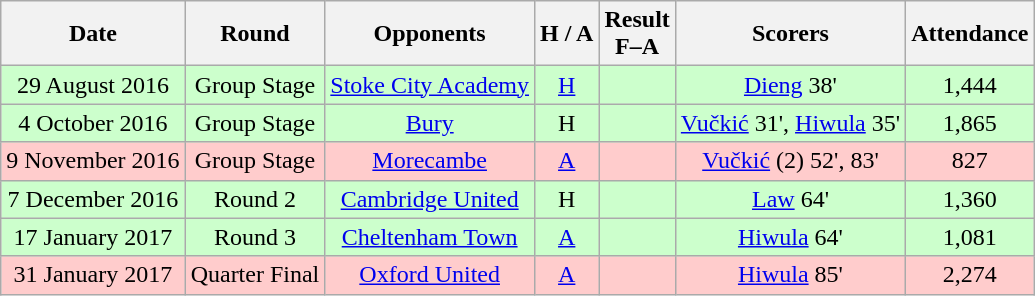<table class="wikitable" style="text-align:center">
<tr>
<th>Date</th>
<th>Round</th>
<th>Opponents</th>
<th>H / A</th>
<th>Result<br>F–A</th>
<th>Scorers</th>
<th>Attendance</th>
</tr>
<tr bgcolor="#ccffcc">
<td>29 August 2016</td>
<td>Group Stage</td>
<td><a href='#'>Stoke City Academy</a></td>
<td><a href='#'>H</a></td>
<td></td>
<td><a href='#'>Dieng</a> 38'</td>
<td>1,444</td>
</tr>
<tr bgcolor="#ccffcc">
<td>4 October 2016</td>
<td>Group Stage</td>
<td><a href='#'>Bury</a></td>
<td>H</td>
<td></td>
<td><a href='#'>Vučkić</a> 31', <a href='#'>Hiwula</a> 35'</td>
<td>1,865</td>
</tr>
<tr bgcolor="#ffcccc">
<td>9 November 2016</td>
<td>Group Stage</td>
<td><a href='#'>Morecambe</a></td>
<td><a href='#'>A</a></td>
<td></td>
<td><a href='#'>Vučkić</a> (2) 52', 83'</td>
<td>827</td>
</tr>
<tr bgcolor="#ccffcc">
<td>7 December 2016</td>
<td>Round 2</td>
<td><a href='#'>Cambridge United</a></td>
<td>H</td>
<td></td>
<td><a href='#'>Law</a> 64'</td>
<td>1,360</td>
</tr>
<tr bgcolor="#ccffcc">
<td>17 January 2017</td>
<td>Round 3</td>
<td><a href='#'>Cheltenham Town</a></td>
<td><a href='#'>A</a></td>
<td></td>
<td><a href='#'>Hiwula</a> 64'</td>
<td>1,081</td>
</tr>
<tr bgcolor="#ffcccc">
<td>31 January 2017</td>
<td>Quarter Final</td>
<td><a href='#'>Oxford United</a></td>
<td><a href='#'>A</a></td>
<td></td>
<td><a href='#'>Hiwula</a> 85'</td>
<td>2,274</td>
</tr>
</table>
